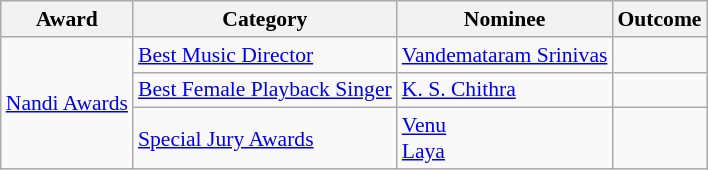<table class="wikitable" style="font-size:90%;">
<tr>
<th>Award</th>
<th>Category</th>
<th>Nominee</th>
<th>Outcome</th>
</tr>
<tr>
<td rowspan=3><a href='#'>Nandi Awards</a></td>
<td><a href='#'>Best Music Director</a></td>
<td><a href='#'>Vandemataram Srinivas</a></td>
<td></td>
</tr>
<tr>
<td><a href='#'>Best Female Playback Singer</a></td>
<td><a href='#'>K. S. Chithra</a></td>
<td></td>
</tr>
<tr>
<td><a href='#'>Special Jury Awards</a></td>
<td><a href='#'>Venu</a> <br> <a href='#'>Laya</a></td>
<td></td>
</tr>
</table>
